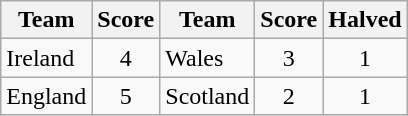<table class="wikitable" style="text-align:center">
<tr>
<th>Team</th>
<th>Score</th>
<th>Team</th>
<th>Score</th>
<th>Halved</th>
</tr>
<tr>
<td align=left> Ireland</td>
<td>4</td>
<td align=left> Wales</td>
<td>3</td>
<td>1</td>
</tr>
<tr>
<td align=left> England</td>
<td>5</td>
<td align=left> Scotland</td>
<td>2</td>
<td>1</td>
</tr>
</table>
